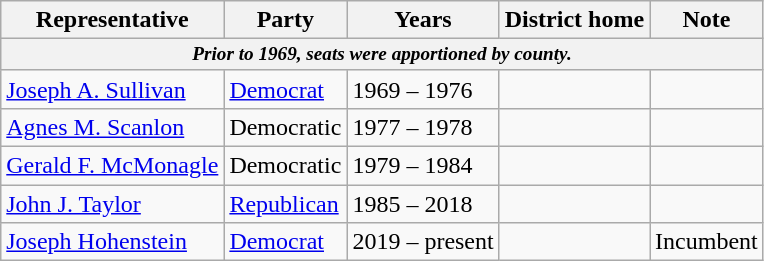<table class=wikitable>
<tr valign=bottom>
<th>Representative</th>
<th>Party</th>
<th>Years</th>
<th>District home</th>
<th>Note</th>
</tr>
<tr>
<th colspan=5 style="font-size: 80%;"><em>Prior to 1969, seats were apportioned by county.</em></th>
</tr>
<tr>
<td><a href='#'>Joseph A. Sullivan</a></td>
<td><a href='#'>Democrat</a></td>
<td>1969 – 1976</td>
<td></td>
<td></td>
</tr>
<tr>
<td><a href='#'>Agnes M. Scanlon</a></td>
<td>Democratic</td>
<td>1977 – 1978</td>
<td></td>
<td></td>
</tr>
<tr>
<td><a href='#'>Gerald F. McMonagle</a></td>
<td>Democratic</td>
<td>1979 – 1984</td>
<td></td>
<td></td>
</tr>
<tr>
<td><a href='#'>John J. Taylor</a></td>
<td><a href='#'>Republican</a></td>
<td>1985 – 2018</td>
<td></td>
<td></td>
</tr>
<tr>
<td><a href='#'>Joseph Hohenstein</a></td>
<td><a href='#'>Democrat</a></td>
<td>2019 – present</td>
<td></td>
<td>Incumbent</td>
</tr>
</table>
